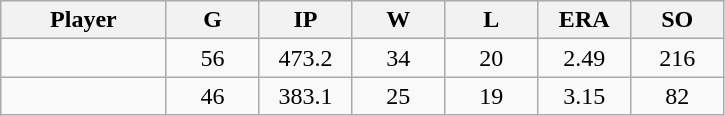<table class="wikitable sortable">
<tr>
<th bgcolor="#DDDDFF" width="16%">Player</th>
<th bgcolor="#DDDDFF" width="9%">G</th>
<th bgcolor="#DDDDFF" width="9%">IP</th>
<th bgcolor="#DDDDFF" width="9%">W</th>
<th bgcolor="#DDDDFF" width="9%">L</th>
<th bgcolor="#DDDDFF" width="9%">ERA</th>
<th bgcolor="#DDDDFF" width="9%">SO</th>
</tr>
<tr align="center">
<td></td>
<td>56</td>
<td>473.2</td>
<td>34</td>
<td>20</td>
<td>2.49</td>
<td>216</td>
</tr>
<tr align="center">
<td></td>
<td>46</td>
<td>383.1</td>
<td>25</td>
<td>19</td>
<td>3.15</td>
<td>82</td>
</tr>
</table>
